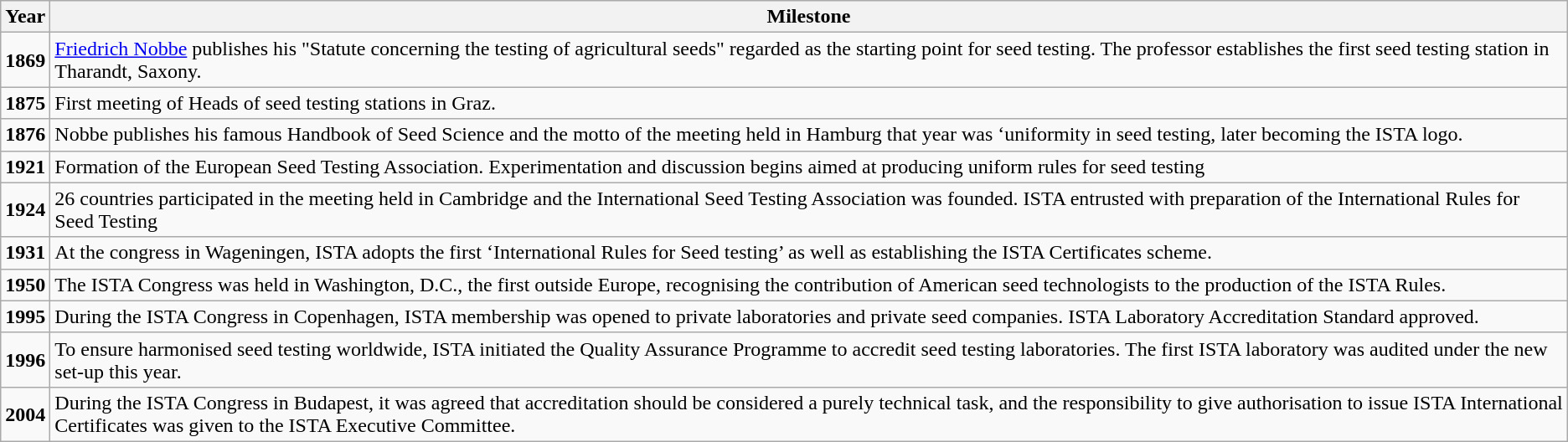<table class="wikitable sortable">
<tr>
<th>Year</th>
<th>Milestone</th>
</tr>
<tr>
<td><strong>1869</strong></td>
<td><a href='#'>Friedrich Nobbe</a> publishes his "Statute concerning the testing of agricultural seeds" regarded as the starting point for seed testing. The professor establishes the first seed testing station in Tharandt, Saxony.</td>
</tr>
<tr>
<td><strong>1875</strong></td>
<td>First meeting of Heads of seed testing stations in Graz.</td>
</tr>
<tr>
<td><strong>1876</strong></td>
<td>Nobbe publishes his famous Handbook of Seed Science and the motto of the meeting held in Hamburg that year was ‘uniformity in seed testing, later becoming the ISTA logo.</td>
</tr>
<tr>
<td><strong>1921</strong></td>
<td>Formation of the European Seed Testing Association. Experimentation and discussion begins aimed at producing uniform rules for seed testing </td>
</tr>
<tr>
<td><strong>1924</strong></td>
<td>26 countries participated in the meeting held in Cambridge and the International Seed Testing Association was founded. ISTA entrusted with preparation of the International Rules for Seed Testing </td>
</tr>
<tr>
<td><strong>1931</strong></td>
<td>At the congress in Wageningen, ISTA adopts the first ‘International Rules for Seed testing’ as well as establishing the ISTA Certificates scheme.</td>
</tr>
<tr>
<td><strong>1950</strong></td>
<td>The ISTA Congress was held in Washington, D.C., the first outside Europe, recognising the contribution of American seed technologists to the production of the ISTA Rules.</td>
</tr>
<tr>
<td><strong>1995</strong></td>
<td>During the ISTA Congress in Copenhagen, ISTA membership was opened to private laboratories and private seed companies. ISTA Laboratory Accreditation Standard approved.</td>
</tr>
<tr>
<td><strong>1996</strong></td>
<td>To ensure harmonised seed testing worldwide, ISTA initiated the Quality Assurance Programme to accredit seed testing laboratories. The first ISTA laboratory was audited under the new set-up this year.</td>
</tr>
<tr>
<td><strong>2004</strong></td>
<td>During the ISTA Congress in Budapest, it was agreed that accreditation should be considered a purely technical task, and the responsibility to give authorisation to issue ISTA International Certificates was given to the ISTA Executive Committee.</td>
</tr>
</table>
